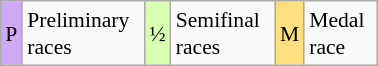<table class="wikitable" style="margin:0.5em auto; font-size:90%; line-height:1.25em;" width=20%;>
<tr>
<td style="background-color:#D0A9F5;text-align:center;">P</td>
<td>Preliminary races</td>
<td style="background-color:#D9FFB2;text-align:center;">½</td>
<td>Semifinal races</td>
<td style="background-color:#FFDF80;text-align:center;">M</td>
<td>Medal race</td>
</tr>
</table>
